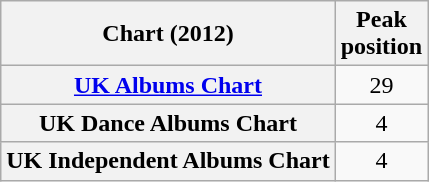<table class="wikitable sortable plainrowheaders">
<tr>
<th scope="col">Chart (2012)</th>
<th scope="col">Peak<br>position</th>
</tr>
<tr>
<th scope="row"><a href='#'>UK Albums Chart</a></th>
<td align="center">29</td>
</tr>
<tr>
<th scope="row">UK Dance Albums Chart</th>
<td align="center">4</td>
</tr>
<tr>
<th scope="row">UK Independent Albums Chart</th>
<td align="center">4</td>
</tr>
</table>
